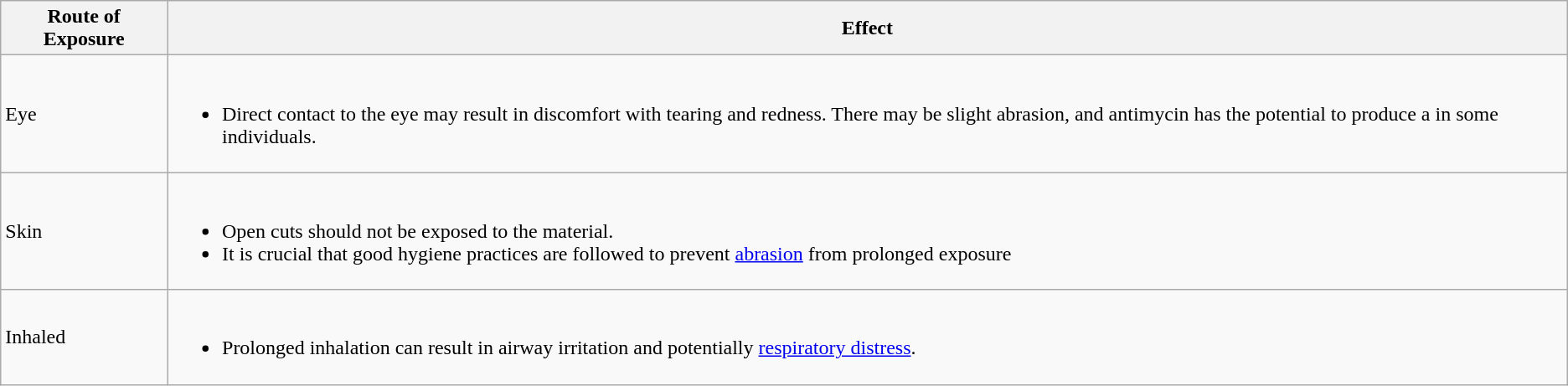<table class="wikitable">
<tr>
<th>Route of Exposure</th>
<th>Effect</th>
</tr>
<tr>
<td>Eye</td>
<td><br><ul><li>Direct contact to the eye may result in discomfort with tearing and redness. There may be slight abrasion, and antimycin has the potential to produce a  in some individuals.</li></ul></td>
</tr>
<tr>
<td>Skin</td>
<td><br><ul><li>Open cuts should not be exposed to the material.</li><li>It is crucial that good hygiene practices are followed to prevent <a href='#'>abrasion</a> from prolonged exposure</li></ul></td>
</tr>
<tr>
<td>Inhaled</td>
<td><br><ul><li>Prolonged inhalation can result in airway irritation and potentially <a href='#'>respiratory distress</a>.</li></ul></td>
</tr>
</table>
